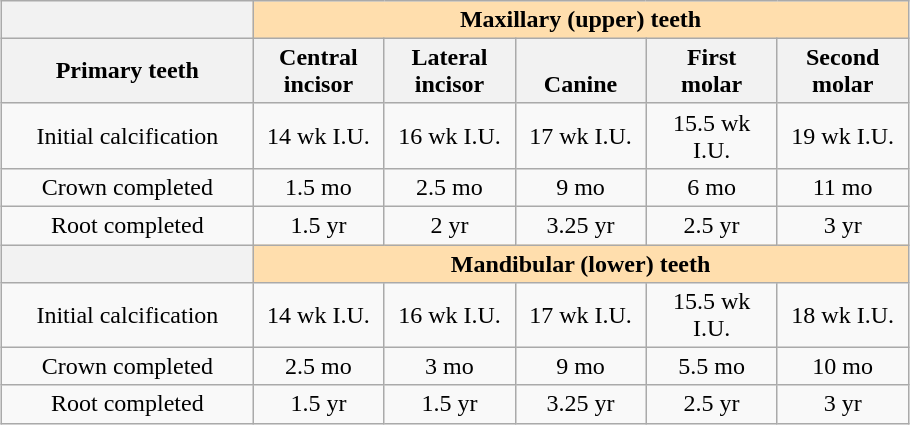<table class="wikitable" style="margin:1em auto; border-collapse:collapse;padding:3px;text-align:center;" border="BORDER">
<tr>
<th></th>
<th colspan=8 style="background:#ffdead;padding:3px">Maxillary (upper) teeth</th>
</tr>
<tr>
<th style="width:10em">Primary teeth</th>
<th style="width:5em;">Central<br>incisor</th>
<th style="width:5em;">Lateral<br>incisor</th>
<th style="width:5em;"><br>Canine</th>
<th style="width:5em;">First<br>molar</th>
<th style="width:5em;">Second<br>molar</th>
</tr>
<tr>
<td style="padding:3px">Initial calcification</td>
<td>14 wk I.U.</td>
<td>16 wk I.U.</td>
<td>17 wk I.U.</td>
<td>15.5 wk I.U.</td>
<td>19 wk I.U.</td>
</tr>
<tr>
<td style="padding:3px">Crown completed</td>
<td>1.5 mo</td>
<td>2.5 mo</td>
<td>9 mo</td>
<td>6 mo</td>
<td>11 mo</td>
</tr>
<tr>
<td style="padding:3px">Root completed</td>
<td>1.5 yr</td>
<td>2 yr</td>
<td>3.25 yr</td>
<td>2.5 yr</td>
<td>3 yr</td>
</tr>
<tr>
<th></th>
<th colspan=8 style="background:#ffdead;padding:3px"> Mandibular (lower) teeth </th>
</tr>
<tr>
<td style="padding:3px">Initial calcification</td>
<td>14 wk I.U.</td>
<td>16 wk I.U.</td>
<td>17 wk I.U.</td>
<td>15.5 wk I.U.</td>
<td>18 wk I.U.</td>
</tr>
<tr>
<td style="padding:3px">Crown completed</td>
<td>2.5 mo</td>
<td>3 mo</td>
<td>9 mo</td>
<td>5.5 mo</td>
<td>10 mo</td>
</tr>
<tr>
<td style="padding:3px">Root completed</td>
<td>1.5 yr</td>
<td>1.5 yr</td>
<td>3.25 yr</td>
<td>2.5 yr</td>
<td>3 yr</td>
</tr>
</table>
